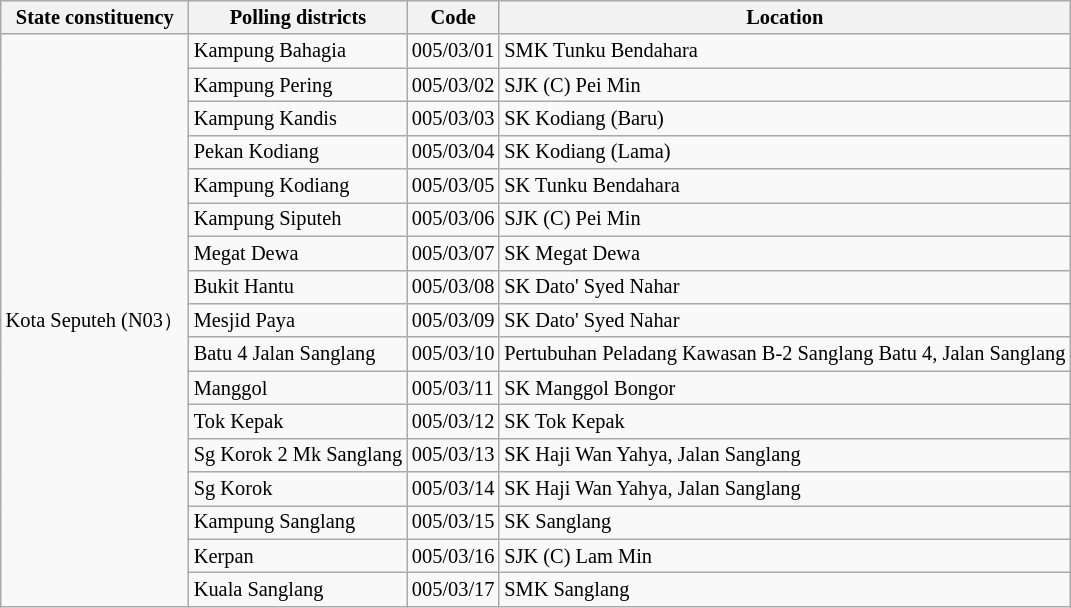<table class="wikitable sortable mw-collapsible" style="white-space:nowrap;font-size:85%">
<tr>
<th>State constituency</th>
<th>Polling districts</th>
<th>Code</th>
<th>Location</th>
</tr>
<tr>
<td rowspan="17">Kota Seputeh (N03）</td>
<td>Kampung Bahagia</td>
<td>005/03/01</td>
<td>SMK Tunku Bendahara</td>
</tr>
<tr>
<td>Kampung Pering</td>
<td>005/03/02</td>
<td>SJK (C) Pei Min</td>
</tr>
<tr>
<td>Kampung Kandis</td>
<td>005/03/03</td>
<td>SK Kodiang (Baru)</td>
</tr>
<tr>
<td>Pekan Kodiang</td>
<td>005/03/04</td>
<td>SK Kodiang (Lama)</td>
</tr>
<tr>
<td>Kampung Kodiang</td>
<td>005/03/05</td>
<td>SK Tunku Bendahara</td>
</tr>
<tr>
<td>Kampung Siputeh</td>
<td>005/03/06</td>
<td>SJK (C) Pei Min</td>
</tr>
<tr>
<td>Megat Dewa</td>
<td>005/03/07</td>
<td>SK Megat Dewa</td>
</tr>
<tr>
<td>Bukit Hantu</td>
<td>005/03/08</td>
<td>SK Dato' Syed Nahar</td>
</tr>
<tr>
<td>Mesjid Paya</td>
<td>005/03/09</td>
<td>SK Dato' Syed Nahar</td>
</tr>
<tr>
<td>Batu 4 Jalan Sanglang</td>
<td>005/03/10</td>
<td>Pertubuhan Peladang Kawasan B-2 Sanglang Batu 4, Jalan Sanglang</td>
</tr>
<tr>
<td>Manggol</td>
<td>005/03/11</td>
<td>SK Manggol Bongor</td>
</tr>
<tr>
<td>Tok Kepak</td>
<td>005/03/12</td>
<td>SK Tok Kepak</td>
</tr>
<tr>
<td>Sg Korok 2 Mk Sanglang</td>
<td>005/03/13</td>
<td>SK Haji Wan Yahya, Jalan Sanglang</td>
</tr>
<tr>
<td>Sg Korok</td>
<td>005/03/14</td>
<td>SK Haji Wan Yahya, Jalan Sanglang</td>
</tr>
<tr>
<td>Kampung Sanglang</td>
<td>005/03/15</td>
<td>SK Sanglang</td>
</tr>
<tr>
<td>Kerpan</td>
<td>005/03/16</td>
<td>SJK (C) Lam Min</td>
</tr>
<tr>
<td>Kuala Sanglang</td>
<td>005/03/17</td>
<td>SMK Sanglang</td>
</tr>
</table>
